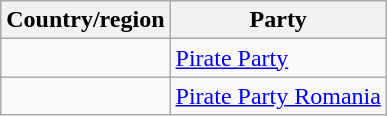<table class="wikitable sortable">
<tr>
<th>Country/region</th>
<th>Party</th>
</tr>
<tr>
<td></td>
<td><a href='#'>Pirate Party</a></td>
</tr>
<tr>
<td></td>
<td><a href='#'>Pirate Party Romania</a></td>
</tr>
</table>
